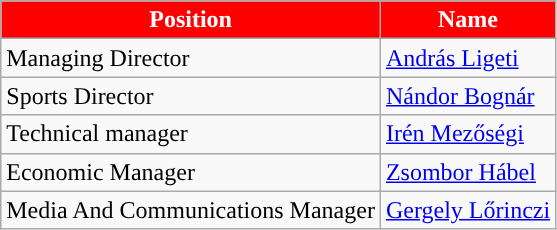<table class="wikitable">
<tr>
<th style="color:#FFFFFF; background:#FF0000">Position</th>
<th style="color:#FFFFFF; background:#FF0000">Name</th>
</tr>
<tr>
<td>Managing Director</td>
<td> <a href='#'>András Ligeti</a></td>
</tr>
<tr>
<td>Sports Director</td>
<td> <a href='#'>Nándor Bognár</a></td>
</tr>
<tr>
<td>Technical manager</td>
<td> <a href='#'>Irén Mezőségi</a></td>
</tr>
<tr>
<td>Economic Manager</td>
<td> <a href='#'>Zsombor Hábel</a></td>
</tr>
<tr>
<td>Media And Communications Manager</td>
<td> <a href='#'>Gergely Lőrinczi</a></td>
</tr>
</table>
